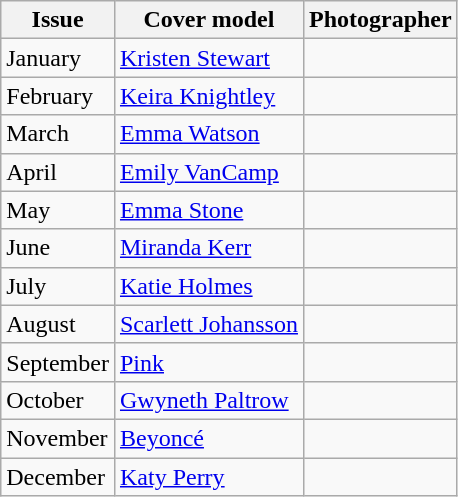<table class="sortable wikitable">
<tr>
<th>Issue</th>
<th>Cover model</th>
<th>Photographer</th>
</tr>
<tr>
<td>January</td>
<td><a href='#'>Kristen Stewart</a></td>
<td></td>
</tr>
<tr>
<td>February</td>
<td><a href='#'>Keira Knightley</a></td>
<td></td>
</tr>
<tr>
<td>March</td>
<td><a href='#'>Emma Watson</a></td>
<td></td>
</tr>
<tr>
<td>April</td>
<td><a href='#'>Emily VanCamp</a></td>
<td></td>
</tr>
<tr>
<td>May</td>
<td><a href='#'>Emma Stone</a></td>
<td></td>
</tr>
<tr>
<td>June</td>
<td><a href='#'>Miranda Kerr</a></td>
<td></td>
</tr>
<tr>
<td>July</td>
<td><a href='#'>Katie Holmes</a></td>
<td></td>
</tr>
<tr>
<td>August</td>
<td><a href='#'>Scarlett Johansson</a></td>
<td></td>
</tr>
<tr>
<td>September</td>
<td><a href='#'>Pink</a></td>
<td></td>
</tr>
<tr>
<td>October</td>
<td><a href='#'>Gwyneth Paltrow</a></td>
<td></td>
</tr>
<tr>
<td>November</td>
<td><a href='#'>Beyoncé</a></td>
<td></td>
</tr>
<tr>
<td>December</td>
<td><a href='#'>Katy Perry</a></td>
<td></td>
</tr>
</table>
